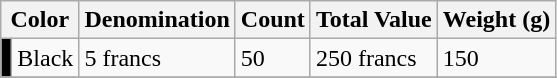<table class="wikitable">
<tr>
<th colspan=2>Color</th>
<th>Denomination</th>
<th>Count</th>
<th>Total Value</th>
<th>Weight (g)</th>
</tr>
<tr>
<td style="background:Black"></td>
<td>Black</td>
<td>5 francs</td>
<td>50</td>
<td>250 francs</td>
<td>150</td>
</tr>
<tr>
</tr>
</table>
